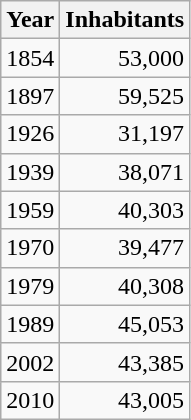<table class="wikitable">
<tr class="hintergrundfarbe5">
<th>Year</th>
<th>Inhabitants</th>
</tr>
<tr>
<td>1854</td>
<td align="right">53,000</td>
</tr>
<tr>
<td>1897</td>
<td align="right">59,525</td>
</tr>
<tr>
<td>1926</td>
<td align="right">31,197</td>
</tr>
<tr>
<td>1939</td>
<td align="right">38,071</td>
</tr>
<tr>
<td>1959</td>
<td align="right">40,303</td>
</tr>
<tr>
<td>1970</td>
<td align="right">39,477</td>
</tr>
<tr>
<td>1979</td>
<td align="right">40,308</td>
</tr>
<tr>
<td>1989</td>
<td align="right">45,053</td>
</tr>
<tr>
<td>2002</td>
<td align="right">43,385</td>
</tr>
<tr>
<td>2010</td>
<td align="right">43,005</td>
</tr>
</table>
